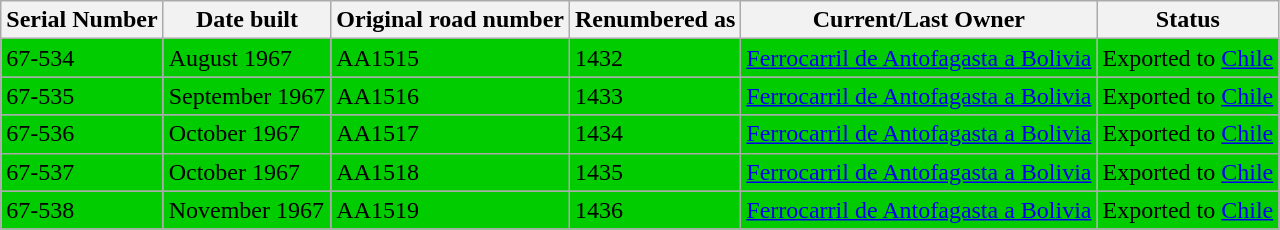<table class="wikitable sortable">
<tr>
<th>Serial Number</th>
<th>Date built</th>
<th>Original road number</th>
<th>Renumbered as</th>
<th>Current/Last Owner</th>
<th>Status</th>
</tr>
<tr>
<td bgcolor=#00CC00>67-534</td>
<td bgcolor=#00CC00>August 1967</td>
<td bgcolor=#00CC00>AA1515</td>
<td bgcolor=#00CC00>1432</td>
<td bgcolor=#00CC00><a href='#'>Ferrocarril de Antofagasta a Bolivia</a></td>
<td bgcolor=#00CC00>Exported to <a href='#'>Chile</a></td>
</tr>
<tr>
<td bgcolor=#00CC00>67-535</td>
<td bgcolor=#00CC00>September 1967</td>
<td bgcolor=#00CC00>AA1516</td>
<td bgcolor=#00CC00>1433</td>
<td bgcolor=#00CC00><a href='#'>Ferrocarril de Antofagasta a Bolivia</a></td>
<td bgcolor=#00CC00>Exported to <a href='#'>Chile</a></td>
</tr>
<tr>
<td bgcolor=#00CC00>67-536</td>
<td bgcolor=#00CC00>October 1967</td>
<td bgcolor=#00CC00>AA1517</td>
<td bgcolor=#00CC00>1434</td>
<td bgcolor=#00CC00><a href='#'>Ferrocarril de Antofagasta a Bolivia</a></td>
<td bgcolor=#00CC00>Exported to <a href='#'>Chile</a></td>
</tr>
<tr>
<td bgcolor=#00CC00>67-537</td>
<td bgcolor=#00CC00>October 1967</td>
<td bgcolor=#00CC00>AA1518</td>
<td bgcolor=#00CC00>1435</td>
<td bgcolor=#00CC00><a href='#'>Ferrocarril de Antofagasta a Bolivia</a></td>
<td bgcolor=#00CC00>Exported to <a href='#'>Chile</a></td>
</tr>
<tr>
<td bgcolor=#00CC00>67-538</td>
<td bgcolor=#00CC00>November 1967</td>
<td bgcolor=#00CC00>AA1519</td>
<td bgcolor=#00CC00>1436</td>
<td bgcolor=#00CC00><a href='#'>Ferrocarril de Antofagasta a Bolivia</a></td>
<td bgcolor=#00CC00>Exported to <a href='#'>Chile</a></td>
</tr>
</table>
